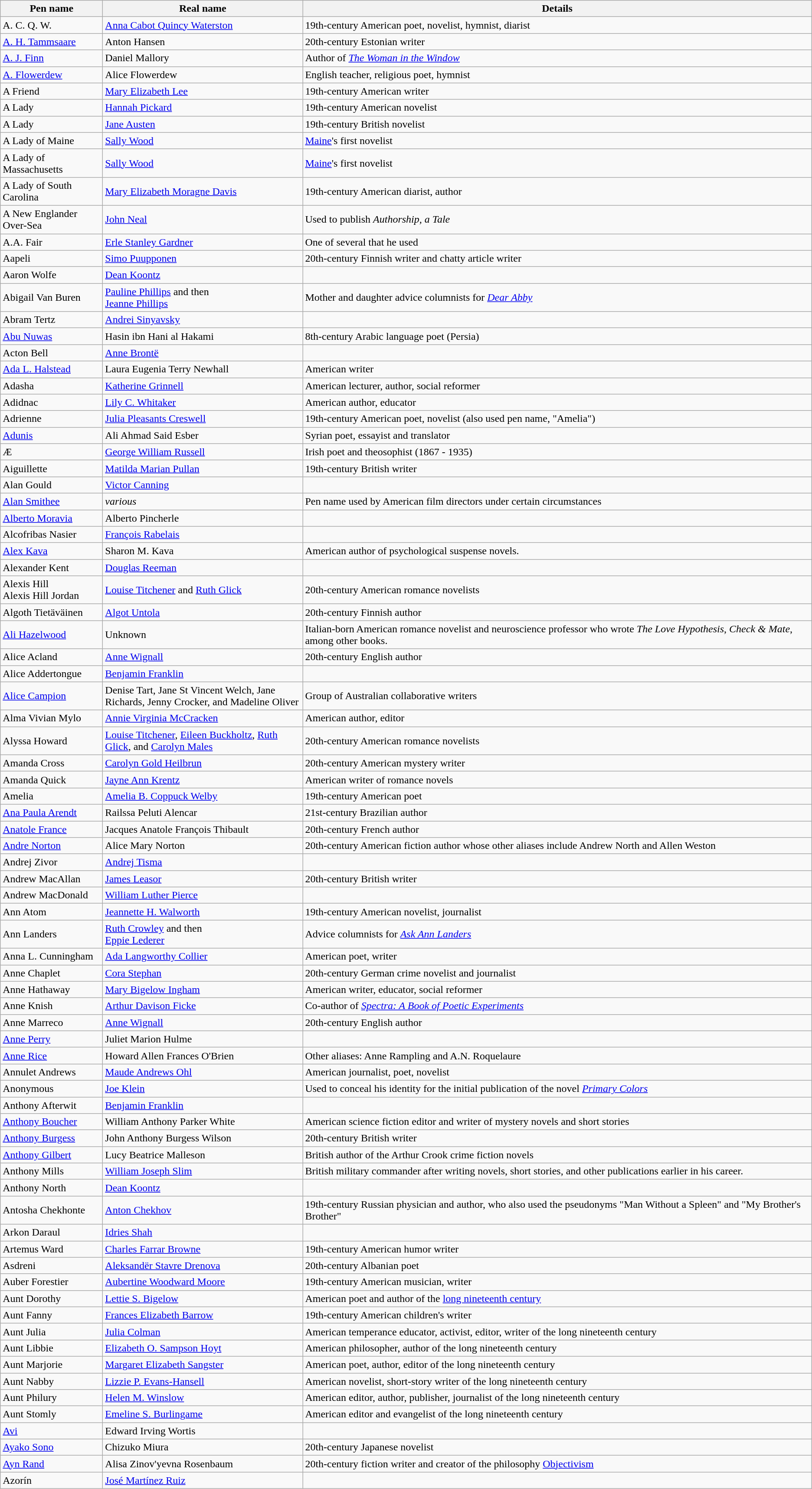<table class="wikitable sortable">
<tr>
<th style="width:150px;">Pen name</th>
<th style="width:300px;">Real name</th>
<th class=unsortable>Details</th>
</tr>
<tr>
<td>A. C. Q. W.</td>
<td><a href='#'>Anna Cabot Quincy Waterston</a></td>
<td>19th-century American poet, novelist, hymnist, diarist</td>
</tr>
<tr>
<td><a href='#'>A. H. Tammsaare</a></td>
<td>Anton Hansen</td>
<td>20th-century Estonian writer</td>
</tr>
<tr>
<td><a href='#'>A. J. Finn</a></td>
<td>Daniel Mallory</td>
<td>Author of <em><a href='#'>The Woman in the Window</a></em></td>
</tr>
<tr>
<td><a href='#'>A. Flowerdew</a></td>
<td>Alice Flowerdew</td>
<td>English teacher, religious poet, hymnist</td>
</tr>
<tr>
<td>A Friend</td>
<td><a href='#'>Mary Elizabeth Lee</a></td>
<td>19th-century American writer</td>
</tr>
<tr>
<td>A Lady</td>
<td><a href='#'>Hannah Pickard</a></td>
<td>19th-century American novelist</td>
</tr>
<tr>
<td>A Lady</td>
<td><a href='#'>Jane Austen</a></td>
<td>19th-century British novelist</td>
</tr>
<tr>
<td>A Lady of Maine</td>
<td><a href='#'>Sally Wood</a></td>
<td><a href='#'>Maine</a>'s first novelist</td>
</tr>
<tr>
<td>A Lady of Massachusetts</td>
<td><a href='#'>Sally Wood</a></td>
<td><a href='#'>Maine</a>'s first novelist</td>
</tr>
<tr>
<td>A Lady of South Carolina</td>
<td><a href='#'>Mary Elizabeth Moragne Davis</a></td>
<td>19th-century American diarist, author</td>
</tr>
<tr>
<td>A New Englander Over-Sea</td>
<td><a href='#'>John Neal</a></td>
<td>Used to publish <em>Authorship, a Tale</em></td>
</tr>
<tr>
<td>A.A. Fair</td>
<td><a href='#'>Erle Stanley Gardner</a></td>
<td>One of several that he used</td>
</tr>
<tr>
<td>Aapeli</td>
<td><a href='#'>Simo Puupponen</a></td>
<td>20th-century Finnish writer and chatty article writer</td>
</tr>
<tr>
<td>Aaron Wolfe</td>
<td><a href='#'>Dean Koontz</a></td>
<td></td>
</tr>
<tr>
<td>Abigail Van Buren</td>
<td><a href='#'>Pauline Phillips</a> and then<br><a href='#'>Jeanne Phillips</a></td>
<td>Mother and daughter advice columnists for <em><a href='#'>Dear Abby</a></em></td>
</tr>
<tr>
<td>Abram Tertz</td>
<td><a href='#'>Andrei Sinyavsky</a></td>
<td></td>
</tr>
<tr>
<td><a href='#'>Abu Nuwas</a></td>
<td>Hasin ibn Hani al Hakami</td>
<td>8th-century Arabic language poet (Persia)</td>
</tr>
<tr>
<td>Acton Bell</td>
<td><a href='#'>Anne Brontë</a></td>
<td></td>
</tr>
<tr>
<td><a href='#'>Ada L. Halstead</a></td>
<td>Laura Eugenia Terry Newhall</td>
<td>American writer</td>
</tr>
<tr>
<td>Adasha</td>
<td><a href='#'>Katherine Grinnell</a></td>
<td>American lecturer, author, social reformer</td>
</tr>
<tr>
<td>Adidnac</td>
<td><a href='#'>Lily C. Whitaker</a></td>
<td>American author, educator</td>
</tr>
<tr>
<td>Adrienne</td>
<td><a href='#'>Julia Pleasants Creswell</a></td>
<td>19th-century American poet, novelist (also used pen name, "Amelia")</td>
</tr>
<tr>
<td><a href='#'>Adunis</a></td>
<td>Ali Ahmad Said Esber</td>
<td>Syrian poet, essayist and translator</td>
</tr>
<tr>
<td>Æ</td>
<td><a href='#'>George William Russell</a></td>
<td>Irish poet and theosophist (1867 - 1935)</td>
</tr>
<tr>
<td>Aiguillette</td>
<td><a href='#'>Matilda Marian Pullan</a></td>
<td>19th-century British writer</td>
</tr>
<tr>
<td>Alan Gould</td>
<td><a href='#'>Victor Canning</a></td>
<td></td>
</tr>
<tr>
<td><a href='#'>Alan Smithee</a></td>
<td><em>various</em></td>
<td>Pen name used by American film directors under certain circumstances</td>
</tr>
<tr>
<td><a href='#'>Alberto Moravia</a></td>
<td>Alberto Pincherle</td>
<td></td>
</tr>
<tr>
<td>Alcofribas Nasier</td>
<td><a href='#'>François Rabelais</a></td>
<td></td>
</tr>
<tr>
<td><a href='#'>Alex Kava</a></td>
<td>Sharon M. Kava</td>
<td>American author of psychological suspense novels.</td>
</tr>
<tr>
<td>Alexander Kent</td>
<td><a href='#'>Douglas Reeman</a></td>
<td></td>
</tr>
<tr>
<td>Alexis Hill <br> Alexis Hill Jordan</td>
<td><a href='#'>Louise Titchener</a> and <a href='#'>Ruth Glick</a></td>
<td>20th-century American romance novelists</td>
</tr>
<tr>
<td>Algoth Tietäväinen</td>
<td><a href='#'>Algot Untola</a></td>
<td>20th-century Finnish author</td>
</tr>
<tr>
<td><a href='#'>Ali Hazelwood</a></td>
<td>Unknown</td>
<td>Italian-born American romance novelist and neuroscience professor who wrote <em>The Love Hypothesis</em>, <em>Check & Mate</em>, among other books.</td>
</tr>
<tr>
<td>Alice Acland</td>
<td><a href='#'>Anne Wignall</a></td>
<td>20th-century English author</td>
</tr>
<tr>
<td>Alice Addertongue</td>
<td><a href='#'>Benjamin Franklin</a></td>
<td></td>
</tr>
<tr>
<td><a href='#'>Alice Campion</a></td>
<td>Denise Tart, Jane St Vincent Welch, Jane Richards, Jenny Crocker, and Madeline Oliver</td>
<td>Group of Australian collaborative writers</td>
</tr>
<tr>
<td>Alma Vivian Mylo</td>
<td><a href='#'>Annie Virginia McCracken</a></td>
<td>American author, editor</td>
</tr>
<tr>
<td>Alyssa Howard</td>
<td><a href='#'>Louise Titchener</a>, <a href='#'>Eileen Buckholtz</a>, <a href='#'>Ruth Glick</a>, and <a href='#'>Carolyn Males</a></td>
<td>20th-century American romance novelists</td>
</tr>
<tr>
<td>Amanda Cross</td>
<td><a href='#'>Carolyn Gold Heilbrun</a></td>
<td>20th-century American mystery writer</td>
</tr>
<tr>
<td>Amanda Quick</td>
<td><a href='#'>Jayne Ann Krentz</a></td>
<td>American writer of romance novels</td>
</tr>
<tr>
<td>Amelia</td>
<td><a href='#'>Amelia B. Coppuck Welby</a></td>
<td>19th-century American poet</td>
</tr>
<tr>
<td><a href='#'>Ana Paula Arendt</a></td>
<td>Railssa Peluti Alencar</td>
<td>21st-century Brazilian author</td>
</tr>
<tr>
<td><a href='#'>Anatole France</a></td>
<td>Jacques Anatole François Thibault</td>
<td>20th-century French author</td>
</tr>
<tr>
<td><a href='#'>Andre Norton</a></td>
<td>Alice Mary Norton</td>
<td>20th-century American fiction author whose other aliases include Andrew North and Allen Weston</td>
</tr>
<tr>
<td>Andrej Zivor</td>
<td><a href='#'>Andrej Tisma</a></td>
<td></td>
</tr>
<tr>
<td>Andrew MacAllan</td>
<td><a href='#'>James Leasor</a></td>
<td>20th-century British writer</td>
</tr>
<tr>
<td>Andrew MacDonald</td>
<td><a href='#'>William Luther Pierce</a></td>
<td></td>
</tr>
<tr>
<td>Ann Atom</td>
<td><a href='#'>Jeannette H. Walworth</a></td>
<td>19th-century American novelist, journalist</td>
</tr>
<tr>
<td>Ann Landers</td>
<td><a href='#'>Ruth Crowley</a> and then<br><a href='#'>Eppie Lederer</a></td>
<td>Advice columnists for <em><a href='#'>Ask Ann Landers</a></em></td>
</tr>
<tr>
<td>Anna L. Cunningham</td>
<td><a href='#'>Ada Langworthy Collier</a></td>
<td>American poet, writer</td>
</tr>
<tr>
<td>Anne Chaplet</td>
<td><a href='#'>Cora Stephan</a></td>
<td>20th-century German crime novelist and journalist</td>
</tr>
<tr>
<td>Anne Hathaway</td>
<td><a href='#'>Mary Bigelow Ingham</a></td>
<td>American writer, educator, social reformer</td>
</tr>
<tr>
<td>Anne Knish</td>
<td><a href='#'>Arthur Davison Ficke</a></td>
<td>Co-author of <em><a href='#'>Spectra: A Book of Poetic Experiments</a></em></td>
</tr>
<tr>
<td>Anne Marreco</td>
<td><a href='#'>Anne Wignall</a></td>
<td>20th-century English author</td>
</tr>
<tr>
<td><a href='#'>Anne Perry</a></td>
<td>Juliet Marion Hulme</td>
<td></td>
</tr>
<tr>
<td><a href='#'>Anne Rice</a></td>
<td>Howard Allen Frances O'Brien</td>
<td>Other aliases: Anne Rampling and A.N. Roquelaure</td>
</tr>
<tr>
<td>Annulet Andrews</td>
<td><a href='#'>Maude Andrews Ohl</a></td>
<td>American journalist, poet, novelist</td>
</tr>
<tr>
<td>Anonymous</td>
<td><a href='#'>Joe Klein</a></td>
<td>Used to conceal his identity for the initial publication of the novel <em><a href='#'>Primary Colors</a></em></td>
</tr>
<tr>
<td>Anthony Afterwit</td>
<td><a href='#'>Benjamin Franklin</a></td>
<td></td>
</tr>
<tr>
<td><a href='#'>Anthony Boucher</a></td>
<td>William Anthony Parker White</td>
<td>American science fiction editor and writer of mystery novels and short stories</td>
</tr>
<tr>
<td><a href='#'>Anthony Burgess</a></td>
<td>John Anthony Burgess Wilson</td>
<td>20th-century British writer</td>
</tr>
<tr>
<td><a href='#'>Anthony Gilbert</a></td>
<td>Lucy Beatrice Malleson</td>
<td>British author of the Arthur Crook crime fiction novels</td>
</tr>
<tr>
<td>Anthony Mills</td>
<td><a href='#'>William Joseph Slim</a></td>
<td>British military commander after writing novels, short stories, and other publications earlier in his career.</td>
</tr>
<tr>
<td>Anthony North</td>
<td><a href='#'>Dean Koontz</a></td>
<td></td>
</tr>
<tr>
<td>Antosha Chekhonte</td>
<td><a href='#'>Anton Chekhov</a></td>
<td>19th-century Russian physician and author, who also used the pseudonyms "Man Without a Spleen" and "My Brother's Brother"</td>
</tr>
<tr>
<td>Arkon Daraul</td>
<td><a href='#'>Idries Shah</a></td>
<td></td>
</tr>
<tr>
<td>Artemus Ward</td>
<td><a href='#'>Charles Farrar Browne</a></td>
<td>19th-century American humor writer</td>
</tr>
<tr>
<td>Asdreni</td>
<td><a href='#'>Aleksandër Stavre Drenova</a></td>
<td>20th-century Albanian poet</td>
</tr>
<tr>
<td>Auber Forestier</td>
<td><a href='#'>Aubertine Woodward Moore</a></td>
<td>19th-century American musician, writer</td>
</tr>
<tr>
<td>Aunt Dorothy</td>
<td><a href='#'>Lettie S. Bigelow</a></td>
<td>American poet and author of the <a href='#'>long nineteenth century</a></td>
</tr>
<tr>
<td>Aunt Fanny</td>
<td><a href='#'>Frances Elizabeth Barrow</a></td>
<td>19th-century American children's writer</td>
</tr>
<tr>
<td>Aunt Julia</td>
<td><a href='#'>Julia Colman</a></td>
<td>American temperance educator, activist, editor, writer of the long nineteenth century</td>
</tr>
<tr>
<td>Aunt Libbie</td>
<td><a href='#'>Elizabeth O. Sampson Hoyt</a></td>
<td>American philosopher, author of the long nineteenth century</td>
</tr>
<tr>
<td>Aunt Marjorie</td>
<td><a href='#'>Margaret Elizabeth Sangster</a></td>
<td>American poet, author, editor of the long nineteenth century</td>
</tr>
<tr>
<td>Aunt Nabby</td>
<td><a href='#'>Lizzie P. Evans-Hansell</a></td>
<td>American novelist, short-story writer of the long nineteenth century</td>
</tr>
<tr>
<td>Aunt Philury</td>
<td><a href='#'>Helen M. Winslow</a></td>
<td>American editor, author, publisher, journalist of the long nineteenth century</td>
</tr>
<tr>
<td>Aunt Stomly</td>
<td><a href='#'>Emeline S. Burlingame</a></td>
<td>American editor and evangelist of the long nineteenth century</td>
</tr>
<tr>
<td><a href='#'>Avi</a></td>
<td>Edward Irving Wortis</td>
<td></td>
</tr>
<tr>
<td><a href='#'>Ayako Sono</a></td>
<td>Chizuko Miura</td>
<td>20th-century Japanese novelist</td>
</tr>
<tr>
<td><a href='#'>Ayn Rand</a></td>
<td>Alisa Zinov'yevna Rosenbaum</td>
<td>20th-century fiction writer and creator of the philosophy <a href='#'>Objectivism</a></td>
</tr>
<tr>
<td>Azorín</td>
<td><a href='#'>José Martínez Ruiz</a></td>
<td></td>
</tr>
</table>
